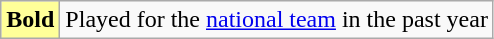<table class="wikitable">
<tr>
<td style="background-color:#FFFF99"><strong>Bold</strong></td>
<td>Played for the <a href='#'>national team</a> in the past year</td>
</tr>
</table>
